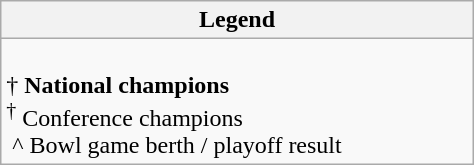<table class="wikitable" width="25%" style="margin:auto">
<tr>
<th colspan=2>Legend</th>
</tr>
<tr>
<td><br> † <strong>National champions</strong><br>
 <sup>†</sup> Conference champions<br>
  ^ Bowl game berth / playoff result<br></td>
</tr>
</table>
